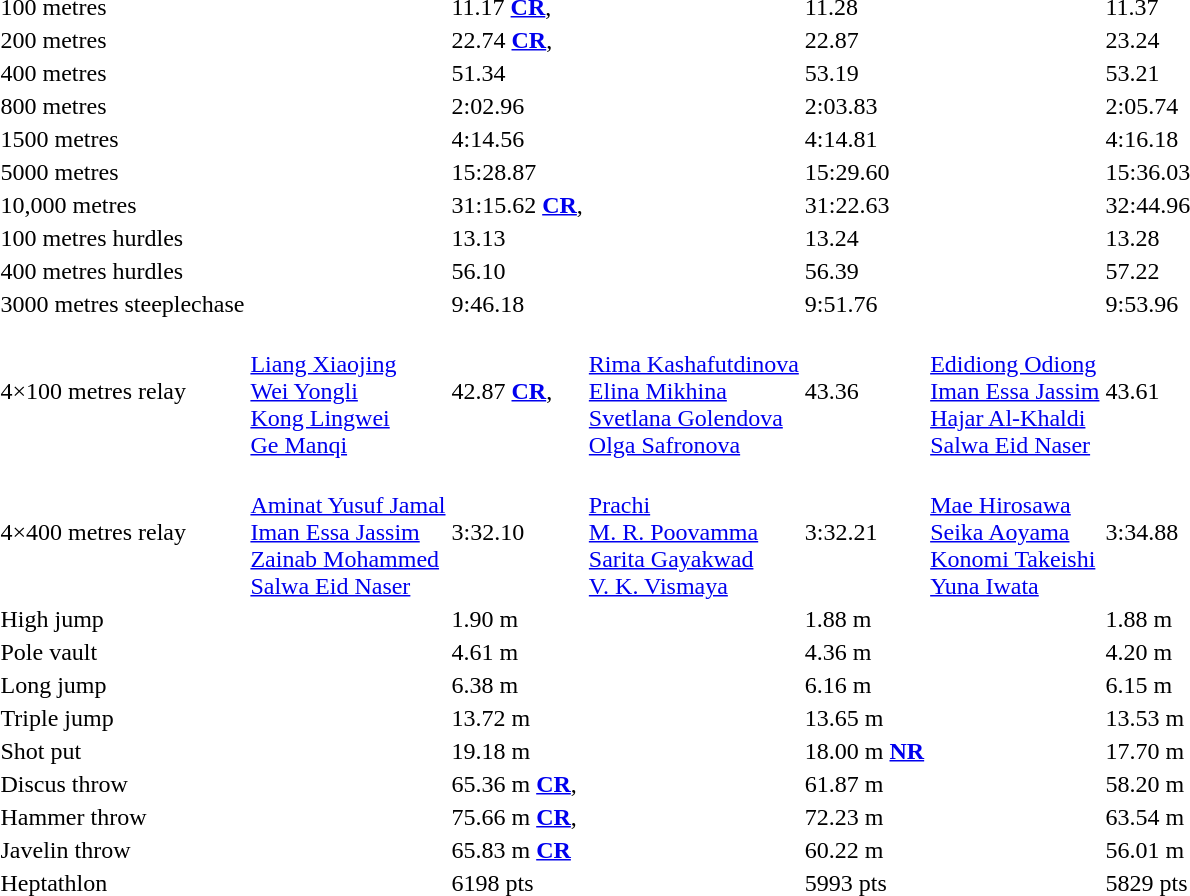<table>
<tr>
<td>100 metres<br></td>
<td></td>
<td>11.17 <strong><a href='#'>CR</a></strong>, </td>
<td></td>
<td>11.28</td>
<td></td>
<td>11.37</td>
</tr>
<tr>
<td>200 metres<br></td>
<td></td>
<td>22.74 <strong><a href='#'>CR</a></strong>, </td>
<td></td>
<td>22.87 </td>
<td></td>
<td>23.24 </td>
</tr>
<tr>
<td>400 metres<br></td>
<td></td>
<td>51.34 </td>
<td></td>
<td>53.19 </td>
<td></td>
<td>53.21</td>
</tr>
<tr>
<td>800 metres<br></td>
<td></td>
<td>2:02.96 </td>
<td></td>
<td>2:03.83 </td>
<td></td>
<td>2:05.74</td>
</tr>
<tr>
<td>1500 metres<br></td>
<td></td>
<td>4:14.56</td>
<td></td>
<td>4:14.81</td>
<td></td>
<td>4:16.18 </td>
</tr>
<tr>
<td>5000 metres<br></td>
<td></td>
<td>15:28.87 </td>
<td></td>
<td>15:29.60 </td>
<td></td>
<td>15:36.03 </td>
</tr>
<tr>
<td>10,000 metres<br></td>
<td></td>
<td>31:15.62 <strong><a href='#'>CR</a></strong>, </td>
<td></td>
<td>31:22.63 </td>
<td></td>
<td>32:44.96 </td>
</tr>
<tr>
<td>100 metres hurdles<br></td>
<td></td>
<td>13.13</td>
<td></td>
<td>13.24 </td>
<td></td>
<td>13.28</td>
</tr>
<tr>
<td>400 metres hurdles<br></td>
<td></td>
<td>56.10 </td>
<td></td>
<td>56.39 </td>
<td></td>
<td>57.22</td>
</tr>
<tr>
<td>3000 metres steeplechase<br></td>
<td></td>
<td>9:46.18 </td>
<td></td>
<td>9:51.76 </td>
<td></td>
<td>9:53.96 </td>
</tr>
<tr>
<td>4×100 metres relay<br></td>
<td><br><a href='#'>Liang Xiaojing</a><br><a href='#'>Wei Yongli</a><br><a href='#'>Kong Lingwei</a><br><a href='#'>Ge Manqi</a></td>
<td>42.87 <strong><a href='#'>CR</a></strong>, </td>
<td><br><a href='#'>Rima Kashafutdinova</a><br><a href='#'>Elina Mikhina</a><br><a href='#'>Svetlana Golendova</a><br><a href='#'>Olga Safronova</a></td>
<td>43.36</td>
<td><br><a href='#'>Edidiong Odiong</a><br><a href='#'>Iman Essa Jassim</a><br><a href='#'>Hajar Al-Khaldi</a><br><a href='#'>Salwa Eid Naser</a></td>
<td>43.61</td>
</tr>
<tr>
<td>4×400 metres relay<br></td>
<td><br><a href='#'>Aminat Yusuf Jamal</a><br><a href='#'>Iman Essa Jassim</a><br><a href='#'>Zainab Mohammed</a><br><a href='#'>Salwa Eid Naser</a></td>
<td>3:32.10 </td>
<td><br><a href='#'>Prachi</a><br><a href='#'>M. R. Poovamma</a><br><a href='#'>Sarita Gayakwad</a><br><a href='#'>V. K. Vismaya</a></td>
<td>3:32.21 </td>
<td><br><a href='#'>Mae Hirosawa</a><br><a href='#'>Seika Aoyama</a><br><a href='#'>Konomi Takeishi</a><br><a href='#'>Yuna Iwata</a></td>
<td>3:34.88 </td>
</tr>
<tr>
<td>High jump<br></td>
<td></td>
<td>1.90 m</td>
<td></td>
<td>1.88 m </td>
<td></td>
<td>1.88 m</td>
</tr>
<tr>
<td>Pole vault<br></td>
<td></td>
<td>4.61 m </td>
<td></td>
<td>4.36 m </td>
<td></td>
<td>4.20 m</td>
</tr>
<tr>
<td>Long jump<br></td>
<td></td>
<td>6.38 m </td>
<td></td>
<td>6.16 m</td>
<td></td>
<td>6.15 m</td>
</tr>
<tr>
<td>Triple jump<br></td>
<td></td>
<td>13.72 m </td>
<td></td>
<td>13.65 m</td>
<td></td>
<td>13.53 m </td>
</tr>
<tr>
<td>Shot put<br></td>
<td></td>
<td>19.18 m </td>
<td></td>
<td>18.00 m <strong><a href='#'>NR</a></strong></td>
<td></td>
<td>17.70 m</td>
</tr>
<tr>
<td>Discus throw<br></td>
<td></td>
<td>65.36 m <strong><a href='#'>CR</a></strong>, </td>
<td></td>
<td>61.87 m </td>
<td></td>
<td>58.20 m </td>
</tr>
<tr>
<td>Hammer throw<br></td>
<td></td>
<td>75.66 m <strong><a href='#'>CR</a></strong>, </td>
<td></td>
<td>72.23 m</td>
<td></td>
<td>63.54 m</td>
</tr>
<tr>
<td>Javelin throw<br></td>
<td></td>
<td>65.83 m <strong><a href='#'>CR</a></strong></td>
<td></td>
<td>60.22 m</td>
<td></td>
<td>56.01 m </td>
</tr>
<tr>
<td>Heptathlon<br></td>
<td></td>
<td>6198 pts </td>
<td></td>
<td>5993 pts </td>
<td></td>
<td>5829 pts </td>
</tr>
</table>
